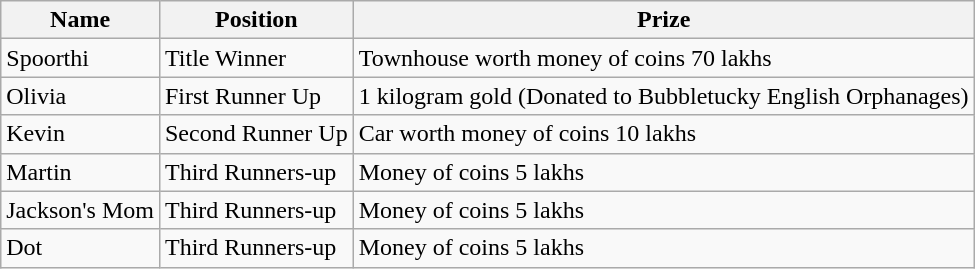<table class="wikitable">
<tr>
<th>Name</th>
<th>Position</th>
<th>Prize</th>
</tr>
<tr>
<td>Spoorthi</td>
<td>Title Winner</td>
<td>Townhouse worth money of coins 70 lakhs</td>
</tr>
<tr>
<td>Olivia</td>
<td>First Runner Up</td>
<td>1 kilogram gold (Donated to Bubbletucky English Orphanages)</td>
</tr>
<tr>
<td>Kevin</td>
<td>Second Runner Up</td>
<td>Car worth money of coins 10 lakhs</td>
</tr>
<tr>
<td>Martin</td>
<td>Third Runners-up</td>
<td>Money of coins 5 lakhs</td>
</tr>
<tr>
<td>Jackson's Mom</td>
<td>Third Runners-up</td>
<td>Money of coins 5 lakhs</td>
</tr>
<tr>
<td>Dot</td>
<td>Third Runners-up</td>
<td>Money of coins 5 lakhs</td>
</tr>
</table>
